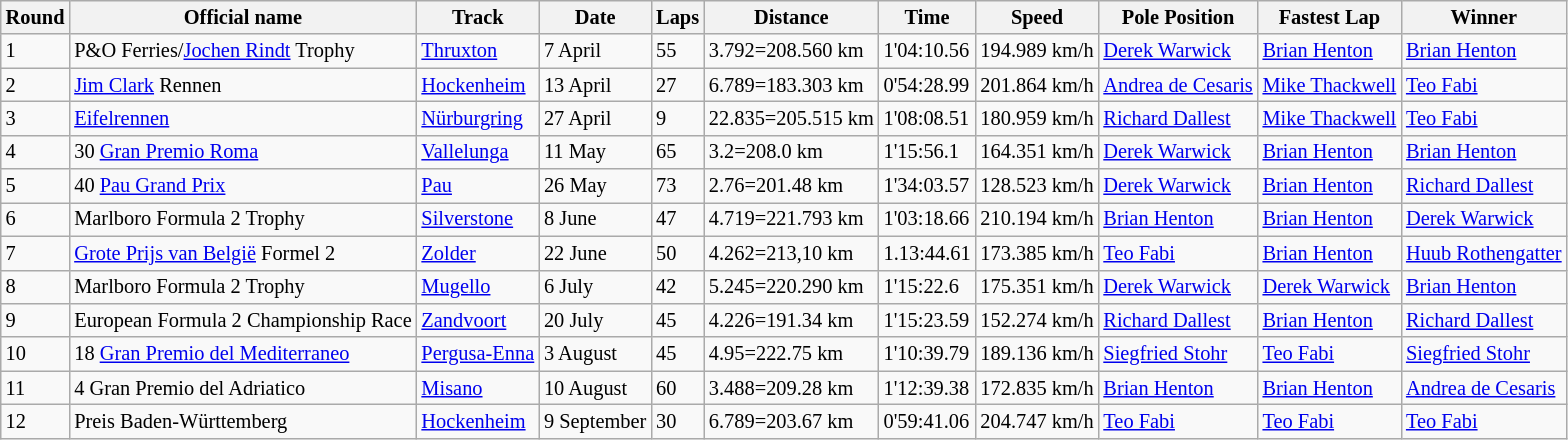<table class="wikitable" style="font-size:85%">
<tr>
<th>Round</th>
<th>Official name</th>
<th>Track</th>
<th>Date</th>
<th>Laps</th>
<th>Distance</th>
<th>Time</th>
<th>Speed</th>
<th>Pole Position</th>
<th>Fastest Lap</th>
<th>Winner</th>
</tr>
<tr>
<td>1</td>
<td>P&O Ferries/<a href='#'>Jochen Rindt</a> Trophy</td>
<td> <a href='#'>Thruxton</a></td>
<td>7 April</td>
<td>55</td>
<td>3.792=208.560 km</td>
<td>1'04:10.56</td>
<td>194.989 km/h</td>
<td> <a href='#'>Derek Warwick</a></td>
<td> <a href='#'>Brian Henton</a></td>
<td> <a href='#'>Brian Henton</a></td>
</tr>
<tr>
<td>2</td>
<td><a href='#'>Jim Clark</a> Rennen</td>
<td> <a href='#'>Hockenheim</a></td>
<td>13 April</td>
<td>27</td>
<td>6.789=183.303 km</td>
<td>0'54:28.99</td>
<td>201.864 km/h</td>
<td> <a href='#'>Andrea de Cesaris</a></td>
<td> <a href='#'>Mike Thackwell</a></td>
<td> <a href='#'>Teo Fabi</a></td>
</tr>
<tr>
<td>3</td>
<td><a href='#'>Eifelrennen</a></td>
<td> <a href='#'>Nürburgring</a></td>
<td>27 April</td>
<td>9</td>
<td>22.835=205.515 km</td>
<td>1'08:08.51</td>
<td>180.959 km/h</td>
<td> <a href='#'>Richard Dallest</a></td>
<td> <a href='#'>Mike Thackwell</a></td>
<td> <a href='#'>Teo Fabi</a></td>
</tr>
<tr>
<td>4</td>
<td>30 <a href='#'>Gran Premio Roma</a></td>
<td> <a href='#'>Vallelunga</a></td>
<td>11 May</td>
<td>65</td>
<td>3.2=208.0 km</td>
<td>1'15:56.1</td>
<td>164.351 km/h</td>
<td> <a href='#'>Derek Warwick</a></td>
<td> <a href='#'>Brian Henton</a></td>
<td> <a href='#'>Brian Henton</a></td>
</tr>
<tr>
<td>5</td>
<td>40 <a href='#'>Pau Grand Prix</a></td>
<td> <a href='#'>Pau</a></td>
<td>26 May</td>
<td>73</td>
<td>2.76=201.48 km</td>
<td>1'34:03.57</td>
<td>128.523 km/h</td>
<td> <a href='#'>Derek Warwick</a></td>
<td> <a href='#'>Brian Henton</a></td>
<td> <a href='#'>Richard Dallest</a></td>
</tr>
<tr>
<td>6</td>
<td>Marlboro Formula 2 Trophy</td>
<td> <a href='#'>Silverstone</a></td>
<td>8 June</td>
<td>47</td>
<td>4.719=221.793 km</td>
<td>1'03:18.66</td>
<td>210.194 km/h</td>
<td> <a href='#'>Brian Henton</a></td>
<td> <a href='#'>Brian Henton</a></td>
<td> <a href='#'>Derek Warwick</a></td>
</tr>
<tr>
<td>7</td>
<td><a href='#'>Grote Prijs van België</a> Formel 2</td>
<td> <a href='#'>Zolder</a></td>
<td>22 June</td>
<td>50</td>
<td>4.262=213,10 km</td>
<td>1.13:44.61</td>
<td>173.385 km/h</td>
<td> <a href='#'>Teo Fabi</a></td>
<td> <a href='#'>Brian Henton</a></td>
<td> <a href='#'>Huub Rothengatter</a></td>
</tr>
<tr>
<td>8</td>
<td>Marlboro Formula 2 Trophy</td>
<td> <a href='#'>Mugello</a></td>
<td>6 July</td>
<td>42</td>
<td>5.245=220.290 km</td>
<td>1'15:22.6</td>
<td>175.351 km/h</td>
<td> <a href='#'>Derek Warwick</a></td>
<td> <a href='#'>Derek Warwick</a></td>
<td> <a href='#'>Brian Henton</a></td>
</tr>
<tr>
<td>9</td>
<td>European Formula 2 Championship Race</td>
<td> <a href='#'>Zandvoort</a></td>
<td>20 July</td>
<td>45</td>
<td>4.226=191.34 km</td>
<td>1'15:23.59</td>
<td>152.274 km/h</td>
<td> <a href='#'>Richard Dallest</a></td>
<td> <a href='#'>Brian Henton</a></td>
<td> <a href='#'>Richard Dallest</a></td>
</tr>
<tr>
<td>10</td>
<td>18 <a href='#'>Gran Premio del Mediterraneo</a></td>
<td> <a href='#'>Pergusa-Enna</a></td>
<td>3 August</td>
<td>45</td>
<td>4.95=222.75 km</td>
<td>1'10:39.79</td>
<td>189.136 km/h</td>
<td> <a href='#'>Siegfried Stohr</a></td>
<td> <a href='#'>Teo Fabi</a></td>
<td> <a href='#'>Siegfried Stohr</a></td>
</tr>
<tr>
<td>11</td>
<td>4 Gran Premio del Adriatico</td>
<td> <a href='#'>Misano</a></td>
<td>10 August</td>
<td>60</td>
<td>3.488=209.28 km</td>
<td>1'12:39.38</td>
<td>172.835 km/h</td>
<td> <a href='#'>Brian Henton</a></td>
<td> <a href='#'>Brian Henton</a></td>
<td> <a href='#'>Andrea de Cesaris</a></td>
</tr>
<tr>
<td>12</td>
<td>Preis Baden-Württemberg</td>
<td> <a href='#'>Hockenheim</a></td>
<td>9 September</td>
<td>30</td>
<td>6.789=203.67 km</td>
<td>0'59:41.06</td>
<td>204.747 km/h</td>
<td> <a href='#'>Teo Fabi</a></td>
<td> <a href='#'>Teo Fabi</a></td>
<td> <a href='#'>Teo Fabi</a></td>
</tr>
</table>
